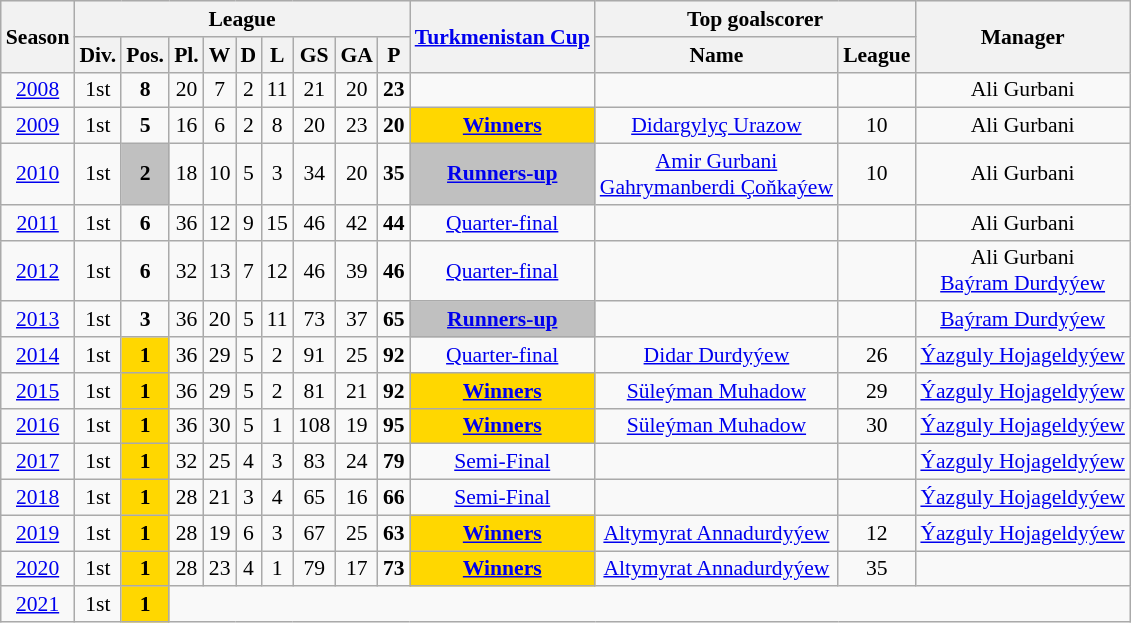<table class="wikitable mw-collapsible mw-collapsed" align=center cellspacing="0" cellpadding="3" style="border:1px solid #AAAAAA;font-size:90%">
<tr style="background:#efefef;">
<th rowspan="2">Season</th>
<th colspan="9">League</th>
<th rowspan="2"><a href='#'>Turkmenistan Cup</a></th>
<th colspan="2">Top goalscorer</th>
<th rowspan="2">Manager</th>
</tr>
<tr>
<th>Div.</th>
<th>Pos.</th>
<th>Pl.</th>
<th>W</th>
<th>D</th>
<th>L</th>
<th>GS</th>
<th>GA</th>
<th>P</th>
<th>Name</th>
<th>League</th>
</tr>
<tr>
<td align=center><a href='#'>2008</a></td>
<td align=center>1st</td>
<td align=center><strong>8</strong></td>
<td align=center>20</td>
<td align=center>7</td>
<td align=center>2</td>
<td align=center>11</td>
<td align=center>21</td>
<td align=center>20</td>
<td align=center><strong>23</strong></td>
<td align=center></td>
<td align=center></td>
<td align=center></td>
<td align=center> Ali Gurbani</td>
</tr>
<tr>
<td align=center><a href='#'>2009</a></td>
<td align=center>1st</td>
<td align=center><strong>5</strong></td>
<td align=center>16</td>
<td align=center>6</td>
<td align=center>2</td>
<td align=center>8</td>
<td align=center>20</td>
<td align=center>23</td>
<td align=center><strong>20</strong></td>
<td style="text-align:center; background:gold;"><strong><a href='#'>Winners</a></strong></td>
<td align=center> <a href='#'>Didargylyç Urazow</a></td>
<td align=center>10</td>
<td align=center> Ali Gurbani</td>
</tr>
<tr>
<td align=center><a href='#'>2010</a></td>
<td align=center>1st</td>
<td style="text-align:center; background:silver;"><strong>2</strong></td>
<td align=center>18</td>
<td align=center>10</td>
<td align=center>5</td>
<td align=center>3</td>
<td align=center>34</td>
<td align=center>20</td>
<td align=center><strong>35</strong></td>
<td style="text-align:center; background:silver;"><strong><a href='#'>Runners-up</a></strong></td>
<td align=center> <a href='#'>Amir Gurbani</a> <br>  <a href='#'>Gahrymanberdi Çoňkaýew</a></td>
<td align=center>10</td>
<td align=center> Ali Gurbani</td>
</tr>
<tr>
<td align=center><a href='#'>2011</a></td>
<td align=center>1st</td>
<td align=center><strong>6</strong></td>
<td align=center>36</td>
<td align=center>12</td>
<td align=center>9</td>
<td align=center>15</td>
<td align=center>46</td>
<td align=center>42</td>
<td align=center><strong>44</strong></td>
<td align=center><a href='#'>Quarter-final</a></td>
<td align=center></td>
<td align=center></td>
<td align=center> Ali Gurbani</td>
</tr>
<tr>
<td align=center><a href='#'>2012</a></td>
<td align=center>1st</td>
<td align=center><strong>6</strong></td>
<td align=center>32</td>
<td align=center>13</td>
<td align=center>7</td>
<td align=center>12</td>
<td align=center>46</td>
<td align=center>39</td>
<td align=center><strong>46</strong></td>
<td align=center><a href='#'>Quarter-final</a></td>
<td align=center></td>
<td align=center></td>
<td align=center> Ali Gurbani <br>  <a href='#'>Baýram Durdyýew</a></td>
</tr>
<tr>
<td align=center><a href='#'>2013</a></td>
<td align=center>1st</td>
<td align=center><strong>3</strong></td>
<td align=center>36</td>
<td align=center>20</td>
<td align=center>5</td>
<td align=center>11</td>
<td align=center>73</td>
<td align=center>37</td>
<td align=center><strong>65</strong></td>
<td style="text-align:center; background:silver;"><strong><a href='#'>Runners-up</a></strong></td>
<td align=center></td>
<td align=center></td>
<td align=center> <a href='#'>Baýram Durdyýew</a></td>
</tr>
<tr>
<td align=center><a href='#'>2014</a></td>
<td align=center>1st</td>
<td style="text-align:center; background:gold;"><strong>1</strong></td>
<td align=center>36</td>
<td align=center>29</td>
<td align=center>5</td>
<td align=center>2</td>
<td align=center>91</td>
<td align=center>25</td>
<td align=center><strong>92</strong></td>
<td align=center><a href='#'>Quarter-final</a></td>
<td align=center> <a href='#'>Didar Durdyýew</a></td>
<td align=center>26</td>
<td align=center> <a href='#'>Ýazguly Hojageldyýew</a></td>
</tr>
<tr>
<td align=center><a href='#'>2015</a></td>
<td align=center>1st</td>
<td style="text-align:center; background:gold;"><strong>1</strong></td>
<td align=center>36</td>
<td align=center>29</td>
<td align=center>5</td>
<td align=center>2</td>
<td align=center>81</td>
<td align=center>21</td>
<td align=center><strong>92</strong></td>
<td style="text-align:center; background:gold;"><strong><a href='#'>Winners</a></strong></td>
<td align=center> <a href='#'>Süleýman Muhadow</a></td>
<td align=center>29</td>
<td align=center> <a href='#'>Ýazguly Hojageldyýew</a></td>
</tr>
<tr>
<td align=center><a href='#'>2016</a></td>
<td align=center>1st</td>
<td style="text-align:center; background:gold;"><strong>1</strong></td>
<td align=center>36</td>
<td align=center>30</td>
<td align=center>5</td>
<td align=center>1</td>
<td align=center>108</td>
<td align=center>19</td>
<td align=center><strong>95</strong></td>
<td style="text-align:center; background:gold;"><strong><a href='#'>Winners</a></strong></td>
<td align=center> <a href='#'>Süleýman Muhadow</a></td>
<td align=center>30</td>
<td align=center> <a href='#'>Ýazguly Hojageldyýew</a></td>
</tr>
<tr>
<td align=center><a href='#'>2017</a></td>
<td align=center>1st</td>
<td style="text-align:center; background:gold;"><strong>1</strong></td>
<td align=center>32</td>
<td align=center>25</td>
<td align=center>4</td>
<td align=center>3</td>
<td align=center>83</td>
<td align=center>24</td>
<td align=center><strong>79</strong></td>
<td align=center><a href='#'>Semi-Final</a></td>
<td align=center></td>
<td align=center></td>
<td align=center> <a href='#'>Ýazguly Hojageldyýew</a></td>
</tr>
<tr>
<td align=center><a href='#'>2018</a></td>
<td align=center>1st</td>
<td style="text-align:center; background:gold;"><strong>1</strong></td>
<td align=center>28</td>
<td align=center>21</td>
<td align=center>3</td>
<td align=center>4</td>
<td align=center>65</td>
<td align=center>16</td>
<td align=center><strong>66</strong></td>
<td align=center><a href='#'>Semi-Final</a></td>
<td align=center></td>
<td align=center></td>
<td align=center> <a href='#'>Ýazguly Hojageldyýew</a></td>
</tr>
<tr>
<td align=center><a href='#'>2019</a></td>
<td align=center>1st</td>
<td style="text-align:center; background:gold;"><strong>1</strong></td>
<td align=center>28</td>
<td align=center>19</td>
<td align=center>6</td>
<td align=center>3</td>
<td align=center>67</td>
<td align=center>25</td>
<td align=center><strong>63</strong></td>
<td style="text-align:center; background:gold;"><strong><a href='#'>Winners</a></strong></td>
<td align=center> <a href='#'>Altymyrat Annadurdyýew</a></td>
<td align=center>12</td>
<td align=center> <a href='#'>Ýazguly Hojageldyýew</a></td>
</tr>
<tr>
<td align=center><a href='#'>2020</a></td>
<td align=center>1st</td>
<td style="text-align:center; background:gold;"><strong>1</strong></td>
<td align=center>28</td>
<td align=center>23</td>
<td align=center>4</td>
<td align=center>1</td>
<td align=center>79</td>
<td align=center>17</td>
<td align=center><strong>73</strong></td>
<td style="text-align:center; background:gold;"><strong><a href='#'>Winners</a></strong></td>
<td align=center> <a href='#'>Altymyrat Annadurdyýew</a></td>
<td align=center>35</td>
<td align=center></td>
</tr>
<tr>
<td align=center><a href='#'>2021</a></td>
<td align=center>1st</td>
<td style="text-align:center; background:gold;"><strong>1</strong></td>
</tr>
</table>
